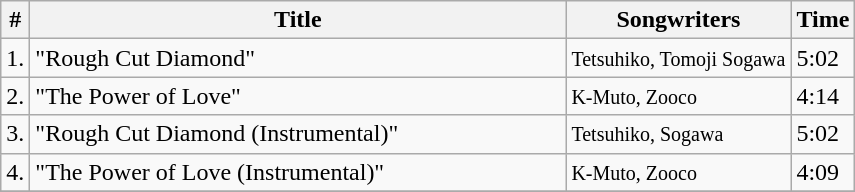<table class="wikitable">
<tr>
<th>#</th>
<th width="350">Title</th>
<th>Songwriters</th>
<th>Time</th>
</tr>
<tr>
<td>1.</td>
<td>"Rough Cut Diamond"</td>
<td><small>Tetsuhiko, Tomoji Sogawa</small></td>
<td>5:02</td>
</tr>
<tr>
<td>2.</td>
<td>"The Power of Love"</td>
<td><small>K-Muto, Zooco</small></td>
<td>4:14</td>
</tr>
<tr>
<td>3.</td>
<td>"Rough Cut Diamond (Instrumental)"</td>
<td><small>Tetsuhiko, Sogawa</small></td>
<td>5:02</td>
</tr>
<tr>
<td>4.</td>
<td>"The Power of Love (Instrumental)"</td>
<td><small>K-Muto, Zooco</small></td>
<td>4:09</td>
</tr>
<tr>
</tr>
</table>
